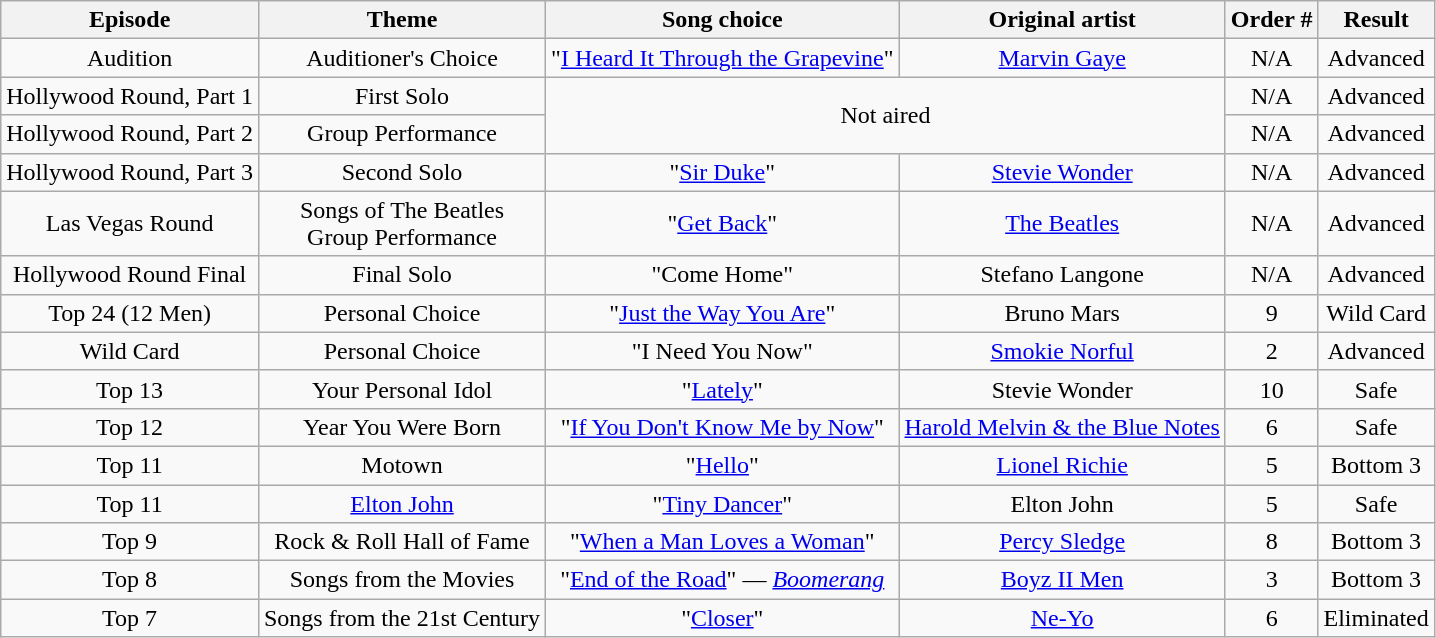<table class="wikitable" style="text-align: center;">
<tr>
<th>Episode</th>
<th>Theme</th>
<th>Song choice</th>
<th>Original artist</th>
<th>Order #</th>
<th>Result</th>
</tr>
<tr>
<td>Audition</td>
<td>Auditioner's Choice</td>
<td>"<a href='#'>I Heard It Through the Grapevine</a>"</td>
<td><a href='#'>Marvin Gaye</a></td>
<td>N/A</td>
<td>Advanced</td>
</tr>
<tr>
<td>Hollywood Round, Part 1</td>
<td>First Solo</td>
<td colspan="2" rowspan="2">Not aired</td>
<td>N/A</td>
<td>Advanced</td>
</tr>
<tr>
<td>Hollywood Round, Part 2</td>
<td>Group Performance</td>
<td>N/A</td>
<td>Advanced</td>
</tr>
<tr>
<td>Hollywood Round, Part 3</td>
<td>Second Solo</td>
<td>"<a href='#'>Sir Duke</a>"</td>
<td><a href='#'>Stevie Wonder</a></td>
<td>N/A</td>
<td>Advanced</td>
</tr>
<tr>
<td>Las Vegas Round</td>
<td>Songs of The Beatles<br> Group Performance</td>
<td>"<a href='#'>Get Back</a>"</td>
<td><a href='#'>The Beatles</a></td>
<td>N/A</td>
<td>Advanced</td>
</tr>
<tr>
<td>Hollywood Round Final</td>
<td>Final Solo</td>
<td>"Come Home"</td>
<td>Stefano Langone</td>
<td>N/A</td>
<td>Advanced</td>
</tr>
<tr>
<td>Top 24 (12 Men)</td>
<td>Personal Choice</td>
<td>"<a href='#'>Just the Way You Are</a>"</td>
<td>Bruno Mars</td>
<td>9</td>
<td>Wild Card</td>
</tr>
<tr>
<td>Wild Card</td>
<td>Personal Choice</td>
<td>"I Need You Now"</td>
<td><a href='#'>Smokie Norful</a></td>
<td>2</td>
<td>Advanced</td>
</tr>
<tr>
<td>Top 13</td>
<td>Your Personal Idol</td>
<td>"<a href='#'>Lately</a>"</td>
<td>Stevie Wonder</td>
<td>10</td>
<td>Safe</td>
</tr>
<tr>
<td>Top 12</td>
<td>Year You Were Born</td>
<td>"<a href='#'>If You Don't Know Me by Now</a>"</td>
<td><a href='#'>Harold Melvin & the Blue Notes</a></td>
<td>6</td>
<td>Safe</td>
</tr>
<tr>
<td>Top 11</td>
<td>Motown</td>
<td>"<a href='#'>Hello</a>"</td>
<td><a href='#'>Lionel Richie</a></td>
<td>5</td>
<td>Bottom 3</td>
</tr>
<tr>
<td>Top 11</td>
<td><a href='#'>Elton John</a></td>
<td>"<a href='#'>Tiny Dancer</a>"</td>
<td>Elton John</td>
<td>5</td>
<td>Safe</td>
</tr>
<tr>
<td>Top 9</td>
<td>Rock & Roll Hall of Fame</td>
<td>"<a href='#'>When a Man Loves a Woman</a>"</td>
<td><a href='#'>Percy Sledge</a></td>
<td>8</td>
<td>Bottom 3</td>
</tr>
<tr>
<td>Top 8</td>
<td>Songs from the Movies</td>
<td>"<a href='#'>End of the Road</a>" — <em><a href='#'>Boomerang</a></em></td>
<td><a href='#'>Boyz II Men</a></td>
<td>3</td>
<td>Bottom 3</td>
</tr>
<tr>
<td>Top 7</td>
<td>Songs from the 21st Century</td>
<td>"<a href='#'>Closer</a>"</td>
<td><a href='#'>Ne-Yo</a></td>
<td>6</td>
<td>Eliminated</td>
</tr>
</table>
